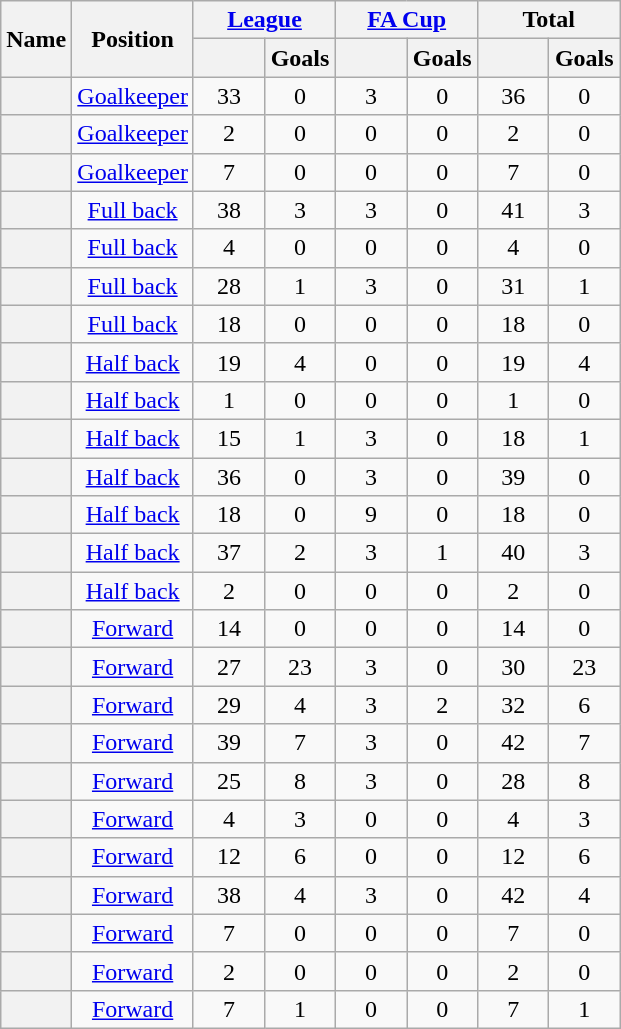<table class="wikitable sortable plainrowheaders" style=text-align:center>
<tr class="unsortable">
<th scope=col rowspan=2>Name</th>
<th scope=col rowspan=2>Position</th>
<th scope=col colspan=2><a href='#'>League</a></th>
<th scope=col colspan=2><a href='#'>FA Cup</a></th>
<th scope=col colspan=2>Total</th>
</tr>
<tr>
<th width=40 scope=col></th>
<th width=40 scope=col>Goals</th>
<th width=40 scope=col></th>
<th width=40 scope=col>Goals</th>
<th width=40 scope=col></th>
<th width=40 scope=col>Goals</th>
</tr>
<tr>
<th scope="row"></th>
<td data-sort-value="1"><a href='#'>Goalkeeper</a></td>
<td>33</td>
<td>0</td>
<td>3</td>
<td>0</td>
<td>36</td>
<td>0</td>
</tr>
<tr>
<th scope="row"></th>
<td data-sort-value="1"><a href='#'>Goalkeeper</a></td>
<td>2</td>
<td>0</td>
<td>0</td>
<td>0</td>
<td>2</td>
<td>0</td>
</tr>
<tr>
<th scope="row"></th>
<td data-sort-value="1"><a href='#'>Goalkeeper</a></td>
<td>7</td>
<td>0</td>
<td>0</td>
<td>0</td>
<td>7</td>
<td>0</td>
</tr>
<tr>
<th scope="row"></th>
<td data-sort-value="2"><a href='#'>Full back</a></td>
<td>38</td>
<td>3</td>
<td>3</td>
<td>0</td>
<td>41</td>
<td>3</td>
</tr>
<tr>
<th scope="row"></th>
<td data-sort-value="2"><a href='#'>Full back</a></td>
<td>4</td>
<td>0</td>
<td>0</td>
<td>0</td>
<td>4</td>
<td>0</td>
</tr>
<tr>
<th scope="row"></th>
<td data-sort-value="2"><a href='#'>Full back</a></td>
<td>28</td>
<td>1</td>
<td>3</td>
<td>0</td>
<td>31</td>
<td>1</td>
</tr>
<tr>
<th scope="row"></th>
<td data-sort-value="2"><a href='#'>Full back</a></td>
<td>18</td>
<td>0</td>
<td>0</td>
<td>0</td>
<td>18</td>
<td>0</td>
</tr>
<tr>
<th scope="row"></th>
<td data-sort-value="3"><a href='#'>Half back</a></td>
<td>19</td>
<td>4</td>
<td>0</td>
<td>0</td>
<td>19</td>
<td>4</td>
</tr>
<tr>
<th scope="row"></th>
<td data-sort-value="3"><a href='#'>Half back</a></td>
<td>1</td>
<td>0</td>
<td>0</td>
<td>0</td>
<td>1</td>
<td>0</td>
</tr>
<tr>
<th scope="row"></th>
<td data-sort-value="3"><a href='#'>Half back</a></td>
<td>15</td>
<td>1</td>
<td>3</td>
<td>0</td>
<td>18</td>
<td>1</td>
</tr>
<tr>
<th scope="row"></th>
<td data-sort-value="3"><a href='#'>Half back</a></td>
<td>36</td>
<td>0</td>
<td>3</td>
<td>0</td>
<td>39</td>
<td>0</td>
</tr>
<tr>
<th scope="row"></th>
<td data-sort-value="3"><a href='#'>Half back</a></td>
<td>18</td>
<td>0</td>
<td>9</td>
<td>0</td>
<td>18</td>
<td>0</td>
</tr>
<tr>
<th scope="row"></th>
<td data-sort-value="3"><a href='#'>Half back</a></td>
<td>37</td>
<td>2</td>
<td>3</td>
<td>1</td>
<td>40</td>
<td>3</td>
</tr>
<tr>
<th scope="row"></th>
<td data-sort-value="3"><a href='#'>Half back</a></td>
<td>2</td>
<td>0</td>
<td>0</td>
<td>0</td>
<td>2</td>
<td>0</td>
</tr>
<tr>
<th scope="row"></th>
<td data-sort-value="4"><a href='#'>Forward</a></td>
<td>14</td>
<td>0</td>
<td>0</td>
<td>0</td>
<td>14</td>
<td>0</td>
</tr>
<tr>
<th scope="row"></th>
<td data-sort-value="4"><a href='#'>Forward</a></td>
<td>27</td>
<td>23</td>
<td>3</td>
<td>0</td>
<td>30</td>
<td>23</td>
</tr>
<tr>
<th scope="row"></th>
<td data-sort-value="4"><a href='#'>Forward</a></td>
<td>29</td>
<td>4</td>
<td>3</td>
<td>2</td>
<td>32</td>
<td>6</td>
</tr>
<tr>
<th scope="row"></th>
<td data-sort-value="4"><a href='#'>Forward</a></td>
<td>39</td>
<td>7</td>
<td>3</td>
<td>0</td>
<td>42</td>
<td>7</td>
</tr>
<tr>
<th scope="row"></th>
<td data-sort-value="4"><a href='#'>Forward</a></td>
<td>25</td>
<td>8</td>
<td>3</td>
<td>0</td>
<td>28</td>
<td>8</td>
</tr>
<tr>
<th scope="row"></th>
<td data-sort-value="4"><a href='#'>Forward</a></td>
<td>4</td>
<td>3</td>
<td>0</td>
<td>0</td>
<td>4</td>
<td>3</td>
</tr>
<tr>
<th scope="row"></th>
<td data-sort-value="4"><a href='#'>Forward</a></td>
<td>12</td>
<td>6</td>
<td>0</td>
<td>0</td>
<td>12</td>
<td>6</td>
</tr>
<tr>
<th scope="row"></th>
<td data-sort-value="4"><a href='#'>Forward</a></td>
<td>38</td>
<td>4</td>
<td>3</td>
<td>0</td>
<td>42</td>
<td>4</td>
</tr>
<tr>
<th scope="row"></th>
<td data-sort-value="4"><a href='#'>Forward</a></td>
<td>7</td>
<td>0</td>
<td>0</td>
<td>0</td>
<td>7</td>
<td>0</td>
</tr>
<tr>
<th scope="row"> </th>
<td data-sort-value="4"><a href='#'>Forward</a></td>
<td>2</td>
<td>0</td>
<td>0</td>
<td>0</td>
<td>2</td>
<td>0</td>
</tr>
<tr>
<th scope="row"></th>
<td data-sort-value="4"><a href='#'>Forward</a></td>
<td>7</td>
<td>1</td>
<td>0</td>
<td>0</td>
<td>7</td>
<td>1</td>
</tr>
</table>
